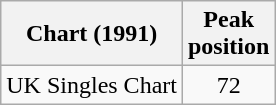<table class="wikitable sortable">
<tr>
<th>Chart (1991)</th>
<th>Peak<br>position</th>
</tr>
<tr>
<td>UK Singles Chart</td>
<td style="text-align:center;">72</td>
</tr>
</table>
